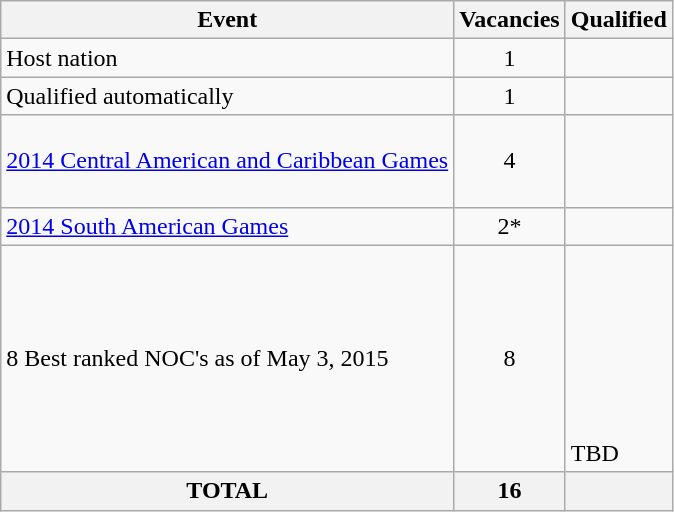<table class="wikitable">
<tr>
<th>Event</th>
<th>Vacancies</th>
<th>Qualified</th>
</tr>
<tr>
<td>Host nation</td>
<td align="center">1</td>
<td></td>
</tr>
<tr>
<td>Qualified automatically</td>
<td align="center">1</td>
<td></td>
</tr>
<tr>
<td><a href='#'>2014 Central American and Caribbean Games</a></td>
<td align="center">4</td>
<td><br><br><br></td>
</tr>
<tr>
<td><a href='#'>2014 South American Games</a></td>
<td align="center">2*</td>
<td><br></td>
</tr>
<tr>
<td>8 Best ranked NOC's as of May 3, 2015</td>
<td align="center">8</td>
<td><br><br><br><br><br><br><br>TBD</td>
</tr>
<tr>
<th>TOTAL</th>
<th>16</th>
<th></th>
</tr>
</table>
